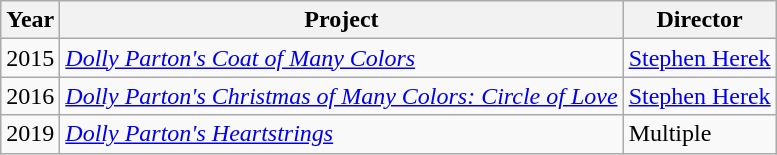<table class="wikitable">
<tr>
<th>Year</th>
<th>Project</th>
<th>Director</th>
</tr>
<tr>
<td>2015</td>
<td><em><a href='#'>Dolly Parton's Coat of Many Colors</a></em></td>
<td><a href='#'>Stephen Herek</a></td>
</tr>
<tr>
<td>2016</td>
<td><em><a href='#'>Dolly Parton's Christmas of Many Colors: Circle of Love</a></em></td>
<td><a href='#'>Stephen Herek</a></td>
</tr>
<tr>
<td>2019</td>
<td><em><a href='#'>Dolly Parton's Heartstrings</a></em></td>
<td>Multiple</td>
</tr>
</table>
